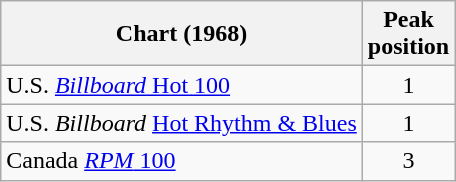<table class="wikitable">
<tr>
<th>Chart (1968)</th>
<th>Peak<br>position</th>
</tr>
<tr>
<td>U.S. <a href='#'><em>Billboard</em> Hot 100</a></td>
<td style="text-align:center;">1</td>
</tr>
<tr>
<td>U.S. <em>Billboard</em> <a href='#'>Hot Rhythm & Blues</a></td>
<td style="text-align:center;">1</td>
</tr>
<tr>
<td>Canada <a href='#'><em>RPM</em> 100</a></td>
<td style="text-align:center;">3</td>
</tr>
</table>
